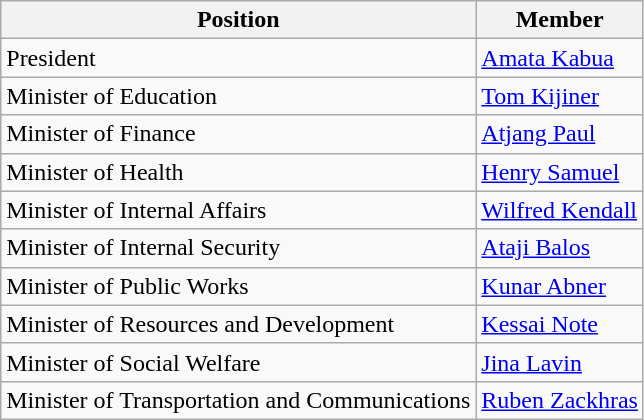<table class=wikitable>
<tr>
<th>Position</th>
<th>Member</th>
</tr>
<tr>
<td>President</td>
<td><a href='#'>Amata Kabua</a></td>
</tr>
<tr>
<td>Minister of Education</td>
<td><a href='#'>Tom Kijiner</a></td>
</tr>
<tr>
<td>Minister of Finance</td>
<td><a href='#'>Atjang Paul</a></td>
</tr>
<tr>
<td>Minister of Health</td>
<td><a href='#'>Henry Samuel</a></td>
</tr>
<tr>
<td>Minister of Internal Affairs</td>
<td><a href='#'>Wilfred Kendall</a></td>
</tr>
<tr>
<td>Minister of Internal Security</td>
<td><a href='#'>Ataji Balos</a></td>
</tr>
<tr>
<td>Minister of Public Works</td>
<td><a href='#'>Kunar Abner</a></td>
</tr>
<tr>
<td>Minister of Resources and Development</td>
<td><a href='#'>Kessai Note</a></td>
</tr>
<tr>
<td>Minister of Social Welfare</td>
<td><a href='#'>Jina Lavin</a></td>
</tr>
<tr>
<td>Minister of Transportation and Communications</td>
<td><a href='#'>Ruben Zackhras</a></td>
</tr>
</table>
